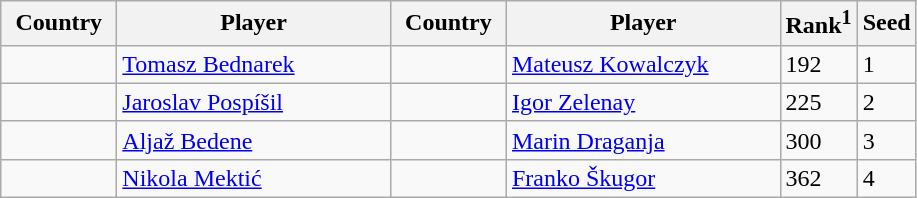<table class="sortable wikitable">
<tr>
<th width="70">Country</th>
<th width="175">Player</th>
<th width="70">Country</th>
<th width="175">Player</th>
<th>Rank<sup>1</sup></th>
<th>Seed</th>
</tr>
<tr>
<td></td>
<td><a href='#'>Tomasz Bednarek</a></td>
<td></td>
<td><a href='#'>Mateusz Kowalczyk</a></td>
<td>192</td>
<td>1</td>
</tr>
<tr>
<td></td>
<td><a href='#'>Jaroslav Pospíšil</a></td>
<td></td>
<td><a href='#'>Igor Zelenay</a></td>
<td>225</td>
<td>2</td>
</tr>
<tr>
<td></td>
<td><a href='#'>Aljaž Bedene</a></td>
<td></td>
<td><a href='#'>Marin Draganja</a></td>
<td>300</td>
<td>3</td>
</tr>
<tr>
<td></td>
<td><a href='#'>Nikola Mektić</a></td>
<td></td>
<td><a href='#'>Franko Škugor</a></td>
<td>362</td>
<td>4</td>
</tr>
</table>
